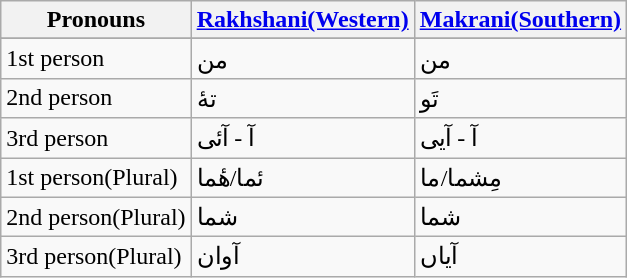<table class="wikitable sortable">
<tr>
<th>Pronouns</th>
<th><a href='#'>Rakhshani(Western)</a></th>
<th><a href='#'>Makrani(Southern)</a></th>
</tr>
<tr>
</tr>
<tr>
<td>1st person</td>
<td>من</td>
<td>من</td>
</tr>
<tr>
<td>2nd person</td>
<td>تهٔ</td>
<td>تَو</td>
</tr>
<tr>
<td>3rd person</td>
<td>آ - آئی</td>
<td>آ - آیی</td>
</tr>
<tr>
<td>1st person(Plural)</td>
<td>ئما/هٔما</td>
<td>مِشما/ما</td>
</tr>
<tr>
<td>2nd person(Plural)</td>
<td>شما</td>
<td>شما</td>
</tr>
<tr>
<td>3rd person(Plural)</td>
<td>آوان</td>
<td>آیاں</td>
</tr>
</table>
